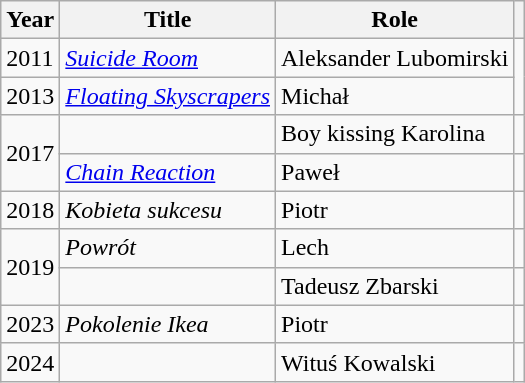<table class="wikitable sortable">
<tr>
<th>Year</th>
<th>Title</th>
<th>Role</th>
<th class="unsortable"></th>
</tr>
<tr>
<td>2011</td>
<td><em><a href='#'>Suicide Room</a></em></td>
<td>Aleksander Lubomirski</td>
<td rowspan="2"></td>
</tr>
<tr>
<td>2013</td>
<td><em><a href='#'>Floating Skyscrapers</a></em></td>
<td>Michał</td>
</tr>
<tr>
<td rowspan="2">2017</td>
<td><em></em></td>
<td>Boy kissing Karolina</td>
<td></td>
</tr>
<tr>
<td><em><a href='#'>Chain Reaction</a></em></td>
<td>Paweł</td>
<td></td>
</tr>
<tr>
<td>2018</td>
<td><em>Kobieta sukcesu</em></td>
<td>Piotr</td>
<td></td>
</tr>
<tr>
<td rowspan="2">2019</td>
<td><em>Powrót</em></td>
<td>Lech</td>
<td></td>
</tr>
<tr>
<td><em></em></td>
<td>Tadeusz Zbarski</td>
<td></td>
</tr>
<tr>
<td>2023</td>
<td><em>Pokolenie Ikea</em></td>
<td>Piotr</td>
<td></td>
</tr>
<tr>
<td>2024</td>
<td><em></em></td>
<td>Wituś Kowalski</td>
<td></td>
</tr>
</table>
